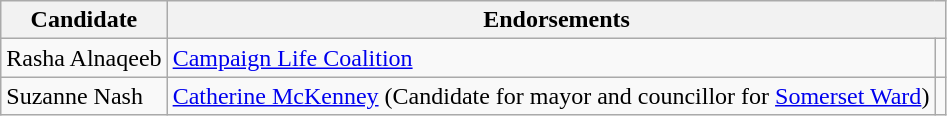<table class="wikitable">
<tr>
<th colspan="1" align="center">Candidate</th>
<th colspan="2" align="center">Endorsements</th>
</tr>
<tr>
<td style="text-align:left;">Rasha Alnaqeeb</td>
<td><a href='#'>Campaign Life Coalition</a></td>
<td></td>
</tr>
<tr>
<td style="text-align:left;">Suzanne Nash</td>
<td><a href='#'>Catherine McKenney</a> (Candidate for mayor and councillor for <a href='#'>Somerset Ward</a>)</td>
<td></td>
</tr>
</table>
